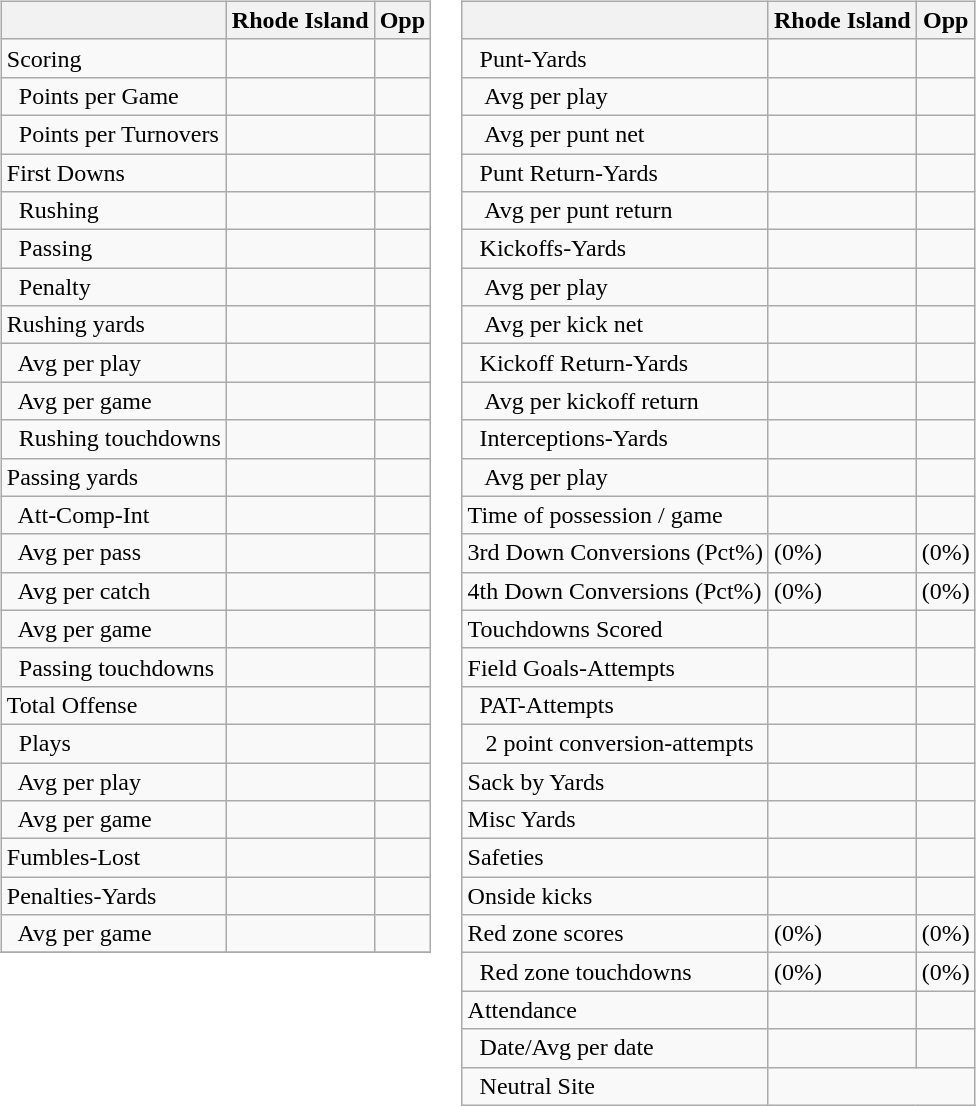<table>
<tr>
<td valign="top"><br><table class="wikitable" style="white-space:nowrap;">
<tr>
<th></th>
<th>Rhode Island</th>
<th>Opp</th>
</tr>
<tr>
<td>Scoring</td>
<td></td>
<td></td>
</tr>
<tr>
<td>  Points per Game</td>
<td></td>
<td></td>
</tr>
<tr>
<td>  Points per Turnovers</td>
<td></td>
<td></td>
</tr>
<tr>
<td>First Downs</td>
<td></td>
<td></td>
</tr>
<tr>
<td>  Rushing</td>
<td></td>
<td></td>
</tr>
<tr>
<td>  Passing</td>
<td></td>
<td></td>
</tr>
<tr>
<td>  Penalty</td>
<td></td>
<td></td>
</tr>
<tr>
<td>Rushing yards</td>
<td></td>
<td></td>
</tr>
<tr>
<td>  Avg per play</td>
<td></td>
<td></td>
</tr>
<tr>
<td>  Avg per game</td>
<td></td>
<td></td>
</tr>
<tr>
<td>  Rushing touchdowns</td>
<td></td>
<td></td>
</tr>
<tr>
<td>Passing yards</td>
<td></td>
<td></td>
</tr>
<tr>
<td>  Att-Comp-Int</td>
<td></td>
<td></td>
</tr>
<tr>
<td>  Avg per pass</td>
<td></td>
<td></td>
</tr>
<tr>
<td>  Avg per catch</td>
<td></td>
<td></td>
</tr>
<tr>
<td>  Avg per game</td>
<td></td>
<td></td>
</tr>
<tr>
<td>  Passing touchdowns</td>
<td></td>
<td></td>
</tr>
<tr>
<td>Total Offense</td>
<td></td>
<td></td>
</tr>
<tr>
<td>  Plays</td>
<td></td>
<td></td>
</tr>
<tr>
<td>  Avg per play</td>
<td></td>
<td></td>
</tr>
<tr>
<td>  Avg per game</td>
<td></td>
<td></td>
</tr>
<tr>
<td>Fumbles-Lost</td>
<td></td>
<td></td>
</tr>
<tr>
<td>Penalties-Yards</td>
<td></td>
<td></td>
</tr>
<tr>
<td>  Avg per game</td>
<td></td>
<td></td>
</tr>
<tr>
</tr>
</table>
</td>
<td valign="top"><br><table class="wikitable" style="white-space:nowrap;">
<tr>
<th></th>
<th>Rhode Island</th>
<th>Opp</th>
</tr>
<tr>
<td>  Punt-Yards</td>
<td></td>
<td></td>
</tr>
<tr>
<td>   Avg per play</td>
<td></td>
<td></td>
</tr>
<tr>
<td>   Avg per punt net</td>
<td></td>
<td></td>
</tr>
<tr>
<td>  Punt Return-Yards</td>
<td></td>
<td></td>
</tr>
<tr>
<td>   Avg per punt return</td>
<td></td>
<td></td>
</tr>
<tr>
<td>  Kickoffs-Yards</td>
<td></td>
<td></td>
</tr>
<tr>
<td>   Avg per play</td>
<td></td>
<td></td>
</tr>
<tr>
<td>   Avg per kick net</td>
<td></td>
<td></td>
</tr>
<tr>
<td>  Kickoff Return-Yards</td>
<td></td>
<td></td>
</tr>
<tr>
<td>   Avg per kickoff return</td>
<td></td>
<td></td>
</tr>
<tr>
<td>  Interceptions-Yards</td>
<td></td>
<td></td>
</tr>
<tr>
<td>   Avg per play</td>
<td></td>
<td></td>
</tr>
<tr>
<td>Time of possession / game</td>
<td></td>
<td></td>
</tr>
<tr>
<td>3rd Down Conversions (Pct%)</td>
<td>(0%)</td>
<td>(0%)</td>
</tr>
<tr>
<td>4th Down Conversions (Pct%)</td>
<td>(0%)</td>
<td>(0%)</td>
</tr>
<tr>
<td>Touchdowns Scored</td>
<td></td>
<td></td>
</tr>
<tr>
<td>Field Goals-Attempts</td>
<td></td>
<td></td>
</tr>
<tr>
<td>  PAT-Attempts</td>
<td></td>
<td></td>
</tr>
<tr>
<td>   2 point conversion-attempts</td>
<td></td>
<td></td>
</tr>
<tr>
<td>Sack by Yards</td>
<td></td>
<td></td>
</tr>
<tr>
<td>Misc Yards</td>
<td></td>
<td></td>
</tr>
<tr>
<td>Safeties</td>
<td></td>
<td></td>
</tr>
<tr>
<td>Onside kicks</td>
<td></td>
<td></td>
</tr>
<tr>
<td>Red zone scores</td>
<td>(0%)</td>
<td>(0%)</td>
</tr>
<tr>
<td>  Red zone touchdowns</td>
<td>(0%)</td>
<td>(0%)</td>
</tr>
<tr>
<td>Attendance</td>
<td></td>
<td></td>
</tr>
<tr>
<td>  Date/Avg per date</td>
<td></td>
<td></td>
</tr>
<tr>
<td>  Neutral Site</td>
<td colspan="2" align="center"></td>
</tr>
</table>
</td>
</tr>
</table>
